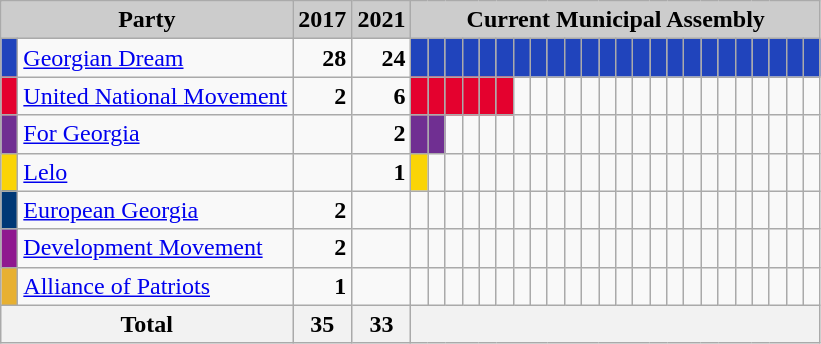<table class="wikitable">
<tr>
<th colspan="2" style="background:#ccc">Party</th>
<th style="background:#ccc">2017</th>
<th style="background:#ccc">2021</th>
<th colspan="30" style="background:#ccc">Current Municipal Assembly</th>
</tr>
<tr>
<td style="background-color: #2044bc  "> </td>
<td><a href='#'>Georgian Dream</a></td>
<td style="text-align: right"><strong>28</strong></td>
<td style="text-align: right"><strong>24</strong></td>
<td style="background-color: #2044bc "></td>
<td style="background-color: #2044bc "> </td>
<td style="background-color: #2044bc "> </td>
<td style="background-color: #2044bc "> </td>
<td style="background-color: #2044bc "> </td>
<td style="background-color: #2044bc "> </td>
<td style="background-color: #2044bc "> </td>
<td style="background-color: #2044bc "> </td>
<td style="background-color: #2044bc "> </td>
<td style="background-color: #2044bc "> </td>
<td style="background-color: #2044bc "> </td>
<td style="background-color: #2044bc "> </td>
<td style="background-color: #2044bc "> </td>
<td style="background-color: #2044bc "> </td>
<td style="background-color: #2044bc "> </td>
<td style="background-color: #2044bc "> </td>
<td style="background-color: #2044bc "> </td>
<td style="background-color: #2044bc "> </td>
<td style="background-color: #2044bc "> </td>
<td style="background-color: #2044bc "> </td>
<td style="background-color: #2044bc "> </td>
<td style="background-color: #2044bc "> </td>
<td style="background-color: #2044bc "> </td>
<td style="background-color: #2044bc "> </td>
</tr>
<tr>
<td style="background-color: #e4012e  "> </td>
<td><a href='#'>United National Movement</a></td>
<td style="text-align: right"><strong>2</strong></td>
<td style="text-align: right"><strong>6</strong></td>
<td style="background-color: #e4012e "> </td>
<td style="background-color: #e4012e "> </td>
<td style="background-color: #e4012e "> </td>
<td style="background-color: #e4012e "> </td>
<td style="background-color: #e4012e "> </td>
<td style="background-color: #e4012e "> </td>
<td></td>
<td></td>
<td></td>
<td></td>
<td></td>
<td></td>
<td></td>
<td></td>
<td></td>
<td></td>
<td></td>
<td></td>
<td></td>
<td></td>
<td></td>
<td></td>
<td></td>
<td></td>
</tr>
<tr>
<td style="background-color: #702F92  "> </td>
<td><a href='#'>For Georgia</a></td>
<td></td>
<td style="text-align: right"><strong>2</strong></td>
<td style="background-color: #702f92 "> </td>
<td style="background-color: #702f92 "> </td>
<td></td>
<td></td>
<td></td>
<td></td>
<td></td>
<td></td>
<td></td>
<td></td>
<td></td>
<td></td>
<td></td>
<td></td>
<td></td>
<td></td>
<td></td>
<td></td>
<td></td>
<td></td>
<td></td>
<td></td>
<td></td>
<td></td>
</tr>
<tr>
<td style="background-color: #fad406 "> </td>
<td><a href='#'>Lelo</a></td>
<td></td>
<td style="text-align: right"><strong>1</strong></td>
<td style="background-color: #fad406 "> </td>
<td></td>
<td></td>
<td></td>
<td></td>
<td></td>
<td></td>
<td></td>
<td></td>
<td></td>
<td></td>
<td></td>
<td></td>
<td></td>
<td></td>
<td></td>
<td></td>
<td></td>
<td></td>
<td></td>
<td></td>
<td></td>
<td></td>
<td></td>
</tr>
<tr>
<td style="background-color: #003876  "> </td>
<td><a href='#'>European Georgia</a></td>
<td style="text-align: right"><strong>2</strong></td>
<td></td>
<td></td>
<td></td>
<td></td>
<td></td>
<td></td>
<td></td>
<td></td>
<td></td>
<td></td>
<td></td>
<td></td>
<td></td>
<td></td>
<td></td>
<td></td>
<td></td>
<td></td>
<td></td>
<td></td>
<td></td>
<td></td>
<td></td>
<td></td>
<td></td>
</tr>
<tr>
<td style="background-color: #8f188f"> </td>
<td><a href='#'>Development Movement</a></td>
<td style="text-align: right"><strong>2</strong></td>
<td></td>
<td></td>
<td></td>
<td></td>
<td></td>
<td></td>
<td></td>
<td></td>
<td></td>
<td></td>
<td></td>
<td></td>
<td></td>
<td></td>
<td></td>
<td></td>
<td></td>
<td></td>
<td></td>
<td></td>
<td></td>
<td></td>
<td></td>
<td></td>
<td></td>
</tr>
<tr>
<td style="background-color: #e7b031 "> </td>
<td><a href='#'>Alliance of Patriots</a></td>
<td style="text-align: right"><strong>1</strong></td>
<td></td>
<td></td>
<td></td>
<td></td>
<td></td>
<td></td>
<td></td>
<td></td>
<td></td>
<td></td>
<td></td>
<td></td>
<td></td>
<td></td>
<td></td>
<td></td>
<td></td>
<td></td>
<td></td>
<td></td>
<td></td>
<td></td>
<td></td>
<td></td>
<td></td>
</tr>
<tr>
<th colspan="2">Total</th>
<th align="right">35</th>
<th align="right">33</th>
<th colspan="35"> </th>
</tr>
</table>
